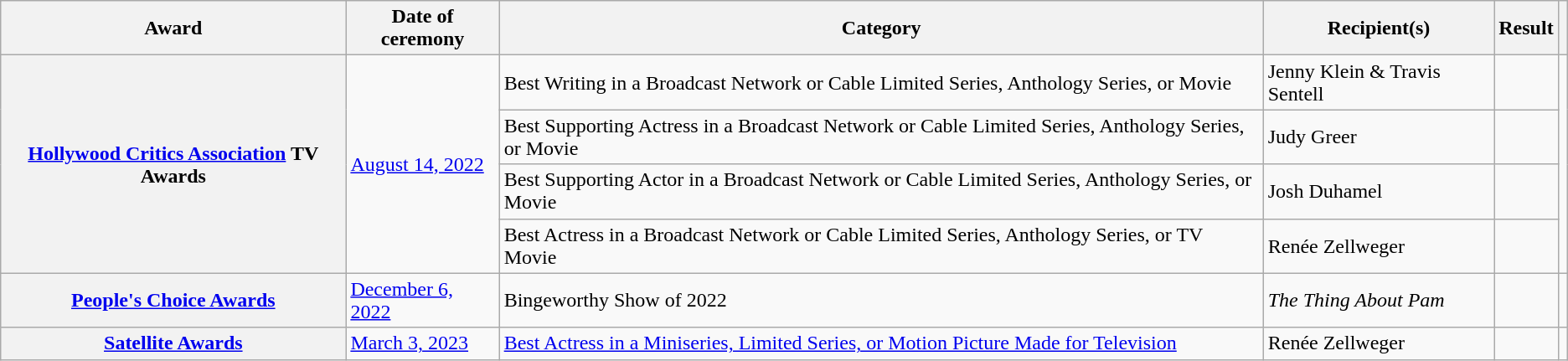<table class="wikitable unsortable plainrowheaders">
<tr>
<th scope="col">Award</th>
<th scope="col">Date of ceremony</th>
<th scope="col">Category</th>
<th scope="col">Recipient(s)</th>
<th scope="col">Result</th>
<th scope="col" class="unsortable"></th>
</tr>
<tr>
<th rowspan="4" scope="row" style="text-align:center;"><a href='#'>Hollywood Critics Association</a> TV Awards</th>
<td rowspan="4"><a href='#'>August 14, 2022</a></td>
<td>Best Writing in a Broadcast Network or Cable Limited Series, Anthology Series, or Movie</td>
<td>Jenny Klein & Travis Sentell</td>
<td></td>
<td rowspan="4" style="text-align:center;"></td>
</tr>
<tr>
<td>Best Supporting Actress in a Broadcast Network or Cable Limited Series, Anthology Series, or Movie</td>
<td>Judy Greer</td>
<td></td>
</tr>
<tr>
<td>Best Supporting Actor in a Broadcast Network or Cable Limited Series, Anthology Series, or Movie</td>
<td>Josh Duhamel</td>
<td></td>
</tr>
<tr>
<td>Best Actress in a Broadcast Network or Cable Limited Series, Anthology Series, or TV Movie</td>
<td>Renée Zellweger</td>
<td></td>
</tr>
<tr>
<th scope="row" style="text-align: center;"><a href='#'>People's Choice Awards</a></th>
<td><a href='#'>December 6, 2022</a></td>
<td>Bingeworthy Show of 2022</td>
<td><em>The Thing About Pam</em></td>
<td></td>
<td style="text-align: center;"></td>
</tr>
<tr>
<th scope="row" style="text-align: center;"><a href='#'>Satellite Awards</a></th>
<td><a href='#'>March 3, 2023</a></td>
<td><a href='#'>Best Actress in a Miniseries, Limited Series, or Motion Picture Made for Television</a></td>
<td>Renée Zellweger</td>
<td></td>
<td style="text-align: center;"></td>
</tr>
</table>
